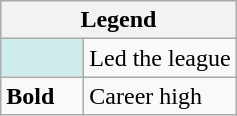<table class="wikitable mw-collapsible mw-collapsed">
<tr>
<th colspan="2">Legend</th>
</tr>
<tr>
<td style="background:#cfecec; width:3em;"></td>
<td>Led the league</td>
</tr>
<tr>
<td><strong>Bold</strong></td>
<td>Career high</td>
</tr>
</table>
